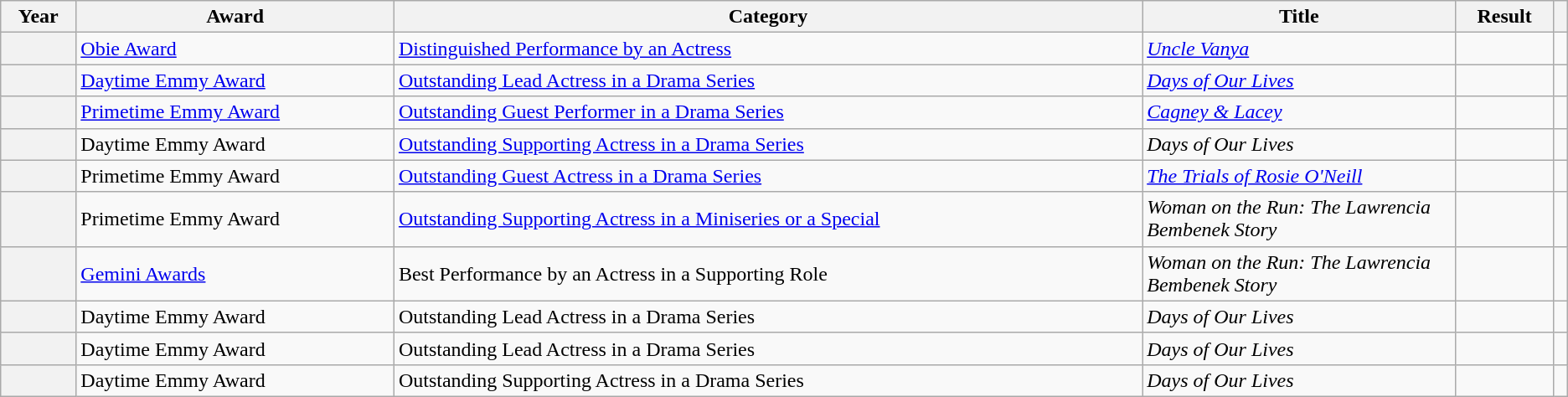<table class="wikitable sortable plainrowheaders">
<tr>
<th scope="col">Year</th>
<th scope="col">Award</th>
<th scope="col">Category</th>
<th scope="col" style="width:20%;">Title</th>
<th scope="col">Result</th>
<th scope="col" class="2"></th>
</tr>
<tr>
<th scope="row"></th>
<td><a href='#'>Obie Award</a></td>
<td><a href='#'>Distinguished Performance by an Actress</a></td>
<td><em><a href='#'>Uncle Vanya</a></em></td>
<td></td>
<td></td>
</tr>
<tr>
<th scope="row"></th>
<td><a href='#'>Daytime Emmy Award</a></td>
<td><a href='#'>Outstanding Lead Actress in a Drama Series</a></td>
<td><em><a href='#'>Days of Our Lives</a></em></td>
<td></td>
<td></td>
</tr>
<tr>
<th scope="row"></th>
<td><a href='#'>Primetime Emmy Award</a></td>
<td><a href='#'>Outstanding Guest Performer in a Drama Series</a></td>
<td><em><a href='#'>Cagney & Lacey</a></em></td>
<td></td>
<td></td>
</tr>
<tr>
<th scope="row"></th>
<td>Daytime Emmy Award</td>
<td><a href='#'>Outstanding Supporting Actress in a Drama Series</a></td>
<td><em>Days of Our Lives</em></td>
<td></td>
<td></td>
</tr>
<tr>
<th scope="row"></th>
<td>Primetime Emmy Award</td>
<td><a href='#'>Outstanding Guest Actress in a Drama Series</a></td>
<td><em><a href='#'>The Trials of Rosie O'Neill</a></em></td>
<td></td>
<td></td>
</tr>
<tr>
<th scope="row"></th>
<td>Primetime Emmy Award</td>
<td><a href='#'>Outstanding Supporting Actress in a Miniseries or a Special</a></td>
<td><em>Woman on the Run: The Lawrencia Bembenek Story</em></td>
<td></td>
<td></td>
</tr>
<tr>
<th scope="row"></th>
<td><a href='#'>Gemini Awards</a></td>
<td>Best Performance by an Actress in a Supporting Role</td>
<td><em>Woman on the Run: The Lawrencia Bembenek Story</em></td>
<td></td>
<td></td>
</tr>
<tr>
<th scope="row"></th>
<td>Daytime Emmy Award</td>
<td>Outstanding Lead Actress in a Drama Series</td>
<td><em>Days of Our Lives</em></td>
<td></td>
<td></td>
</tr>
<tr>
<th scope="row"></th>
<td>Daytime Emmy Award</td>
<td>Outstanding Lead Actress in a Drama Series</td>
<td><em>Days of Our Lives</em></td>
<td></td>
<td></td>
</tr>
<tr>
<th scope="row"></th>
<td>Daytime Emmy Award</td>
<td>Outstanding Supporting Actress in a Drama Series</td>
<td><em>Days of Our Lives</em></td>
<td></td>
<td></td>
</tr>
</table>
